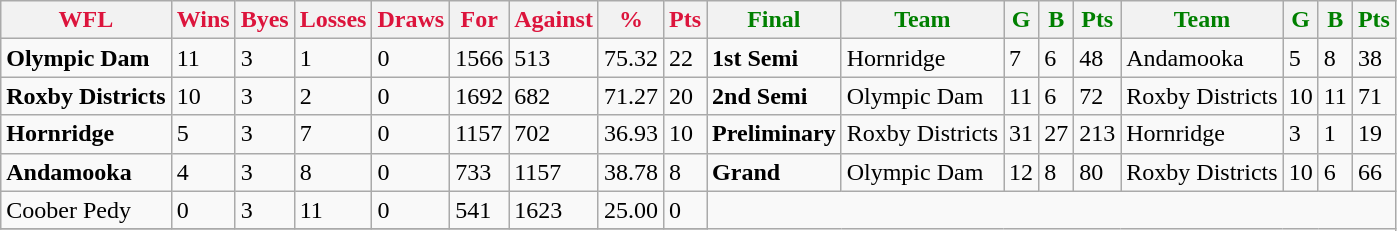<table class="wikitable">
<tr>
<th style="color:crimson">WFL</th>
<th style="color:crimson">Wins</th>
<th style="color:crimson">Byes</th>
<th style="color:crimson">Losses</th>
<th style="color:crimson">Draws</th>
<th style="color:crimson">For</th>
<th style="color:crimson">Against</th>
<th style="color:crimson">%</th>
<th style="color:crimson">Pts</th>
<th style="color:green">Final</th>
<th style="color:green">Team</th>
<th style="color:green">G</th>
<th style="color:green">B</th>
<th style="color:green">Pts</th>
<th style="color:green">Team</th>
<th style="color:green">G</th>
<th style="color:green">B</th>
<th style="color:green">Pts</th>
</tr>
<tr>
<td><strong>	Olympic Dam	</strong></td>
<td>11</td>
<td>3</td>
<td>1</td>
<td>0</td>
<td>1566</td>
<td>513</td>
<td>75.32</td>
<td>22</td>
<td><strong>1st Semi</strong></td>
<td>Hornridge</td>
<td>7</td>
<td>6</td>
<td>48</td>
<td>Andamooka</td>
<td>5</td>
<td>8</td>
<td>38</td>
</tr>
<tr>
<td><strong>	Roxby Districts	</strong></td>
<td>10</td>
<td>3</td>
<td>2</td>
<td>0</td>
<td>1692</td>
<td>682</td>
<td>71.27</td>
<td>20</td>
<td><strong>2nd Semi</strong></td>
<td>Olympic Dam</td>
<td>11</td>
<td>6</td>
<td>72</td>
<td>Roxby Districts</td>
<td>10</td>
<td>11</td>
<td>71</td>
</tr>
<tr>
<td><strong>	Hornridge	</strong></td>
<td>5</td>
<td>3</td>
<td>7</td>
<td>0</td>
<td>1157</td>
<td>702</td>
<td>36.93</td>
<td>10</td>
<td><strong>Preliminary</strong></td>
<td>Roxby Districts</td>
<td>31</td>
<td>27</td>
<td>213</td>
<td>Hornridge</td>
<td>3</td>
<td>1</td>
<td>19</td>
</tr>
<tr>
<td><strong>	Andamooka	</strong></td>
<td>4</td>
<td>3</td>
<td>8</td>
<td>0</td>
<td>733</td>
<td>1157</td>
<td>38.78</td>
<td>8</td>
<td><strong>Grand</strong></td>
<td>Olympic Dam</td>
<td>12</td>
<td>8</td>
<td>80</td>
<td>Roxby Districts</td>
<td>10</td>
<td>6</td>
<td>66</td>
</tr>
<tr>
<td>Coober Pedy</td>
<td>0</td>
<td>3</td>
<td>11</td>
<td>0</td>
<td>541</td>
<td>1623</td>
<td>25.00</td>
<td>0</td>
</tr>
<tr>
</tr>
</table>
